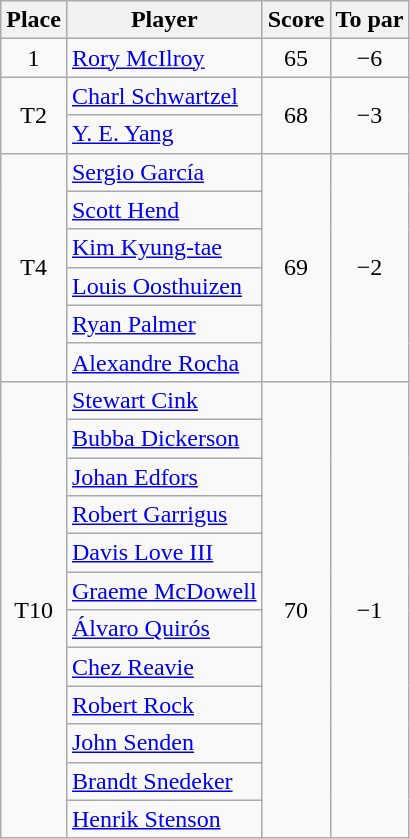<table class="wikitable">
<tr>
<th>Place</th>
<th>Player</th>
<th>Score</th>
<th>To par</th>
</tr>
<tr>
<td style="text-align:center;">1</td>
<td> <a href='#'>Rory McIlroy</a></td>
<td style="text-align:center;">65</td>
<td style="text-align:center;">−6</td>
</tr>
<tr>
<td rowspan="2" style="text-align:center;">T2</td>
<td> <a href='#'>Charl Schwartzel</a></td>
<td rowspan="2" style="text-align:center;">68</td>
<td rowspan="2" style="text-align:center;">−3</td>
</tr>
<tr>
<td> <a href='#'>Y. E. Yang</a></td>
</tr>
<tr>
<td rowspan="6" style="text-align:center;">T4</td>
<td> <a href='#'>Sergio García</a></td>
<td rowspan="6" style="text-align:center;">69</td>
<td rowspan="6" style="text-align:center;">−2</td>
</tr>
<tr>
<td> <a href='#'>Scott Hend</a></td>
</tr>
<tr>
<td> <a href='#'>Kim Kyung-tae</a></td>
</tr>
<tr>
<td> <a href='#'>Louis Oosthuizen</a></td>
</tr>
<tr>
<td> <a href='#'>Ryan Palmer</a></td>
</tr>
<tr>
<td> <a href='#'>Alexandre Rocha</a></td>
</tr>
<tr>
<td rowspan="12" style="text-align:center;">T10</td>
<td> <a href='#'>Stewart Cink</a></td>
<td rowspan="12" style="text-align:center;">70</td>
<td rowspan="12" style="text-align:center;">−1</td>
</tr>
<tr>
<td> <a href='#'>Bubba Dickerson</a></td>
</tr>
<tr>
<td> <a href='#'>Johan Edfors</a></td>
</tr>
<tr>
<td> <a href='#'>Robert Garrigus</a></td>
</tr>
<tr>
<td> <a href='#'>Davis Love III</a></td>
</tr>
<tr>
<td> <a href='#'>Graeme McDowell</a></td>
</tr>
<tr>
<td> <a href='#'>Álvaro Quirós</a></td>
</tr>
<tr>
<td> <a href='#'>Chez Reavie</a></td>
</tr>
<tr>
<td> <a href='#'>Robert Rock</a></td>
</tr>
<tr>
<td> <a href='#'>John Senden</a></td>
</tr>
<tr>
<td> <a href='#'>Brandt Snedeker</a></td>
</tr>
<tr>
<td> <a href='#'>Henrik Stenson</a></td>
</tr>
</table>
